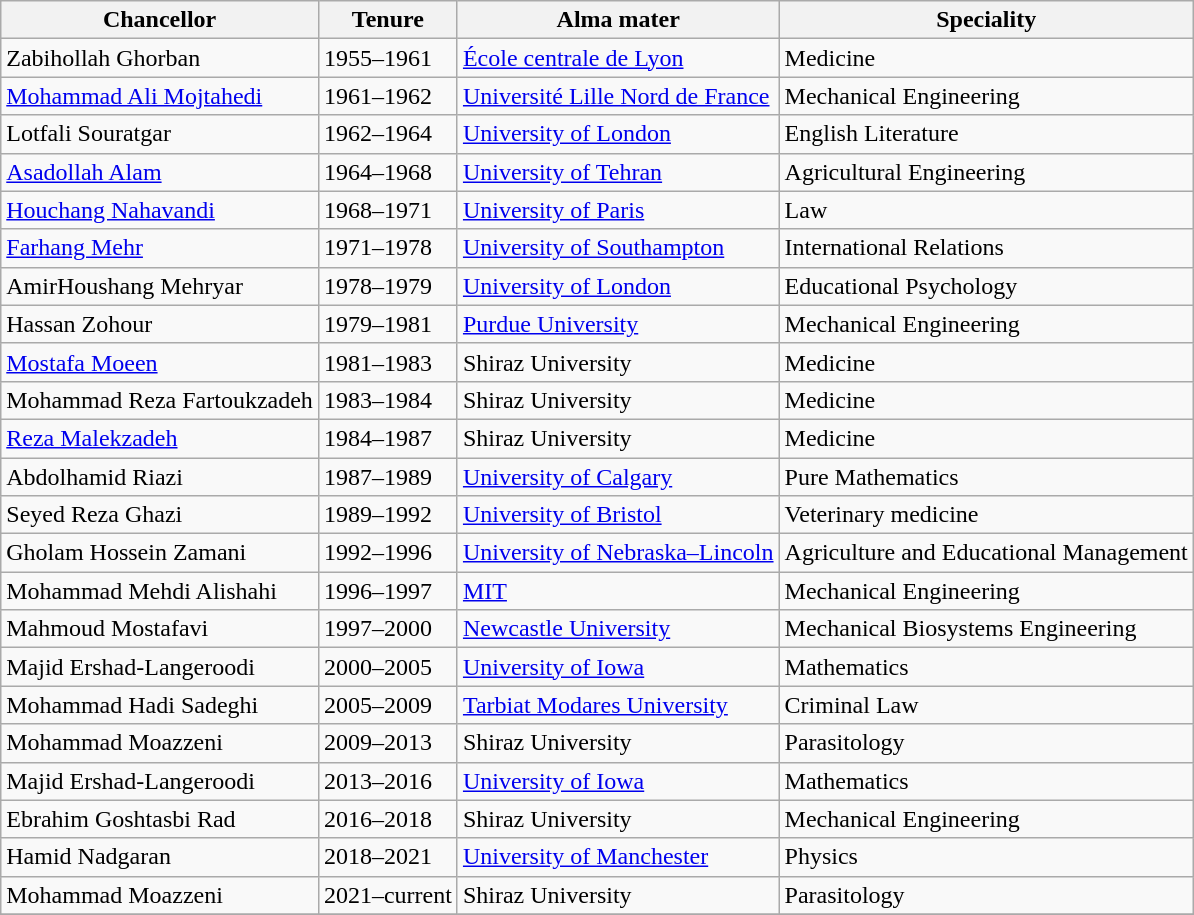<table class="wikitable">
<tr>
<th>Chancellor</th>
<th>Tenure</th>
<th>Alma mater</th>
<th>Speciality</th>
</tr>
<tr>
<td>Zabihollah Ghorban</td>
<td>1955–1961</td>
<td> <a href='#'>École centrale de Lyon</a></td>
<td>Medicine</td>
</tr>
<tr>
<td><a href='#'>Mohammad Ali Mojtahedi</a></td>
<td>1961–1962</td>
<td> <a href='#'>Université Lille Nord de France</a></td>
<td>Mechanical Engineering</td>
</tr>
<tr>
<td>Lotfali Souratgar</td>
<td>1962–1964</td>
<td> <a href='#'>University of London</a></td>
<td>English Literature</td>
</tr>
<tr>
<td><a href='#'>Asadollah Alam</a></td>
<td>1964–1968</td>
<td> <a href='#'>University of Tehran</a></td>
<td>Agricultural Engineering</td>
</tr>
<tr>
<td><a href='#'>Houchang Nahavandi</a></td>
<td>1968–1971</td>
<td> <a href='#'>University of Paris</a></td>
<td>Law</td>
</tr>
<tr>
<td><a href='#'>Farhang Mehr</a></td>
<td>1971–1978</td>
<td> <a href='#'>University of Southampton</a></td>
<td>International Relations</td>
</tr>
<tr>
<td>AmirHoushang Mehryar</td>
<td>1978–1979</td>
<td> <a href='#'>University of London</a></td>
<td>Educational Psychology</td>
</tr>
<tr>
<td>Hassan Zohour</td>
<td>1979–1981</td>
<td> <a href='#'>Purdue University</a></td>
<td>Mechanical Engineering</td>
</tr>
<tr>
<td><a href='#'>Mostafa Moeen</a></td>
<td>1981–1983</td>
<td> Shiraz University</td>
<td>Medicine</td>
</tr>
<tr>
<td>Mohammad Reza Fartoukzadeh</td>
<td>1983–1984</td>
<td> Shiraz University</td>
<td>Medicine</td>
</tr>
<tr>
<td><a href='#'>Reza Malekzadeh</a></td>
<td>1984–1987</td>
<td> Shiraz University</td>
<td>Medicine</td>
</tr>
<tr>
<td>Abdolhamid Riazi</td>
<td>1987–1989</td>
<td> <a href='#'>University of Calgary</a></td>
<td>Pure Mathematics</td>
</tr>
<tr>
<td>Seyed Reza Ghazi</td>
<td>1989–1992</td>
<td> <a href='#'>University of Bristol</a></td>
<td>Veterinary medicine</td>
</tr>
<tr>
<td>Gholam Hossein Zamani</td>
<td>1992–1996</td>
<td> <a href='#'>University of Nebraska–Lincoln</a></td>
<td>Agriculture and Educational Management</td>
</tr>
<tr>
<td>Mohammad Mehdi Alishahi</td>
<td>1996–1997</td>
<td> <a href='#'>MIT</a></td>
<td>Mechanical Engineering</td>
</tr>
<tr>
<td>Mahmoud Mostafavi</td>
<td>1997–2000</td>
<td> <a href='#'>Newcastle University</a></td>
<td>Mechanical Biosystems Engineering</td>
</tr>
<tr>
<td>Majid Ershad-Langeroodi</td>
<td>2000–2005</td>
<td> <a href='#'>University of Iowa</a></td>
<td>Mathematics</td>
</tr>
<tr>
<td>Mohammad Hadi Sadeghi</td>
<td>2005–2009</td>
<td> <a href='#'>Tarbiat Modares University</a></td>
<td>Criminal Law</td>
</tr>
<tr>
<td>Mohammad Moazzeni</td>
<td>2009–2013</td>
<td> Shiraz University</td>
<td>Parasitology</td>
</tr>
<tr>
<td>Majid Ershad-Langeroodi</td>
<td>2013–2016</td>
<td> <a href='#'>University of Iowa</a></td>
<td>Mathematics</td>
</tr>
<tr>
<td>Ebrahim Goshtasbi Rad</td>
<td>2016–2018</td>
<td> Shiraz University</td>
<td>Mechanical Engineering</td>
</tr>
<tr>
<td>Hamid Nadgaran</td>
<td>2018–2021</td>
<td> <a href='#'>University of Manchester</a></td>
<td>Physics</td>
</tr>
<tr>
<td>Mohammad Moazzeni</td>
<td>2021–current</td>
<td> Shiraz University</td>
<td>Parasitology</td>
</tr>
<tr>
</tr>
</table>
